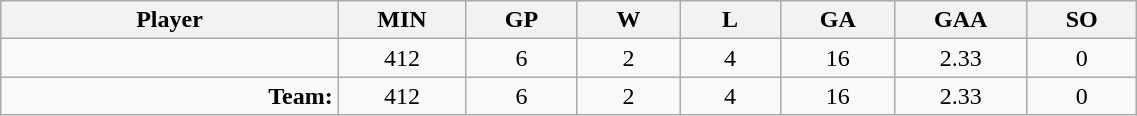<table class="wikitable sortable" width="60%">
<tr>
<th bgcolor="#DDDDFF" width="10%">Player</th>
<th width="3%" bgcolor="#DDDDFF" title="Minutes played">MIN</th>
<th width="3%" bgcolor="#DDDDFF" title="Games played in">GP</th>
<th width="3%" bgcolor="#DDDDFF" title="Games played in">W</th>
<th width="3%" bgcolor="#DDDDFF"title="Games played in">L</th>
<th width="3%" bgcolor="#DDDDFF" title="Goals against">GA</th>
<th width="3%" bgcolor="#DDDDFF" title="Goals against average">GAA</th>
<th width="3%" bgcolor="#DDDDFF" title="Shut-outs">SO</th>
</tr>
<tr align="center">
<td align="right"></td>
<td>412</td>
<td>6</td>
<td>2</td>
<td>4</td>
<td>16</td>
<td>2.33</td>
<td>0</td>
</tr>
<tr align="center">
<td align="right"><strong>Team:</strong></td>
<td>412</td>
<td>6</td>
<td>2</td>
<td>4</td>
<td>16</td>
<td>2.33</td>
<td>0</td>
</tr>
</table>
